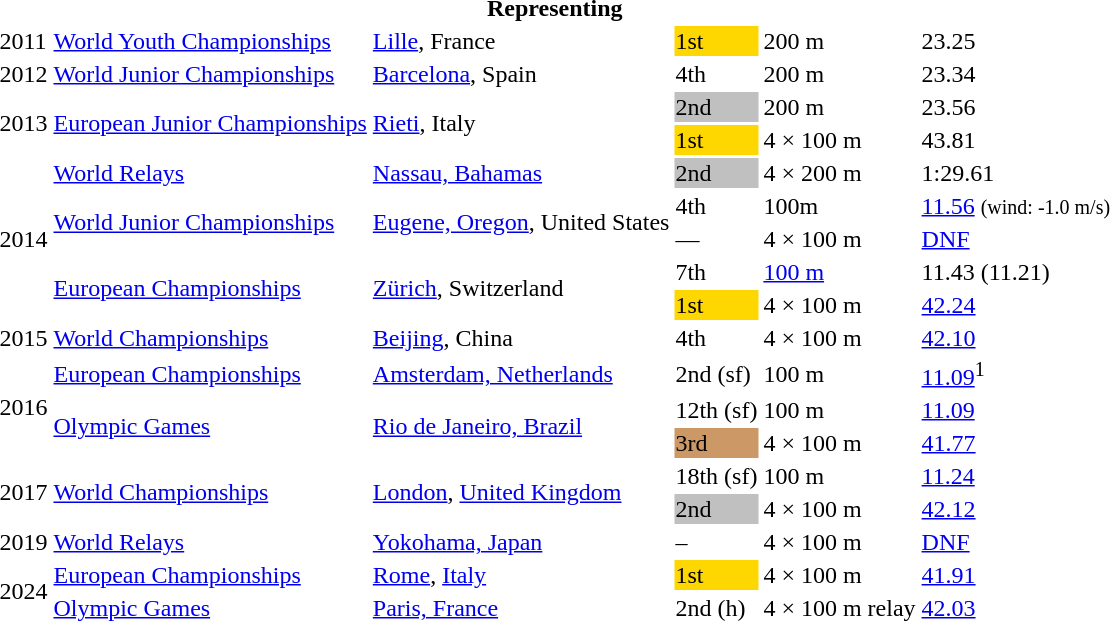<table>
<tr>
<th colspan=6>Representing </th>
</tr>
<tr>
<td>2011</td>
<td><a href='#'>World Youth Championships</a></td>
<td><a href='#'>Lille</a>, France</td>
<td bgcolor=gold>1st</td>
<td>200 m</td>
<td>23.25</td>
</tr>
<tr>
<td>2012</td>
<td><a href='#'>World Junior Championships</a></td>
<td><a href='#'>Barcelona</a>, Spain</td>
<td>4th</td>
<td>200 m</td>
<td>23.34</td>
</tr>
<tr>
<td rowspan=2>2013</td>
<td rowspan=2><a href='#'>European Junior Championships</a></td>
<td rowspan=2><a href='#'>Rieti</a>, Italy</td>
<td bgcolor=silver>2nd</td>
<td>200 m</td>
<td>23.56</td>
</tr>
<tr>
<td bgcolor=gold>1st</td>
<td>4 × 100 m</td>
<td>43.81</td>
</tr>
<tr>
<td rowspan=5>2014</td>
<td><a href='#'>World Relays</a></td>
<td><a href='#'>Nassau, Bahamas</a></td>
<td bgcolor=silver>2nd</td>
<td>4 × 200 m</td>
<td>1:29.61</td>
</tr>
<tr>
<td rowspan=2><a href='#'>World Junior Championships</a></td>
<td rowspan=2><a href='#'>Eugene, Oregon</a>, United States</td>
<td>4th</td>
<td>100m</td>
<td><a href='#'>11.56</a> <small>(wind: -1.0 m/s)</small></td>
</tr>
<tr>
<td>—</td>
<td>4 × 100 m</td>
<td><a href='#'>DNF</a></td>
</tr>
<tr>
<td rowspan=2><a href='#'>European Championships</a></td>
<td rowspan=2><a href='#'>Zürich</a>, Switzerland</td>
<td>7th</td>
<td><a href='#'>100 m</a></td>
<td>11.43 (11.21)</td>
</tr>
<tr>
<td bgcolor=gold>1st</td>
<td>4 × 100 m</td>
<td><a href='#'>42.24</a></td>
</tr>
<tr>
<td>2015</td>
<td><a href='#'>World Championships</a></td>
<td><a href='#'>Beijing</a>, China</td>
<td>4th</td>
<td>4 × 100 m</td>
<td><a href='#'>42.10</a></td>
</tr>
<tr>
<td rowspan=3>2016</td>
<td><a href='#'>European Championships</a></td>
<td><a href='#'>Amsterdam, Netherlands</a></td>
<td>2nd (sf)</td>
<td>100 m</td>
<td><a href='#'>11.09</a><sup>1</sup></td>
</tr>
<tr>
<td rowspan=2><a href='#'>Olympic Games</a></td>
<td rowspan=2><a href='#'>Rio de Janeiro, Brazil</a></td>
<td>12th (sf)</td>
<td>100 m</td>
<td><a href='#'>11.09</a></td>
</tr>
<tr>
<td bgcolor=cc9966>3rd</td>
<td>4 × 100 m</td>
<td><a href='#'>41.77</a></td>
</tr>
<tr>
<td rowspan=2>2017</td>
<td rowspan=2><a href='#'>World Championships</a></td>
<td rowspan=2><a href='#'>London</a>, <a href='#'>United Kingdom</a></td>
<td>18th (sf)</td>
<td>100 m</td>
<td><a href='#'>11.24</a></td>
</tr>
<tr>
<td bgcolor="silver">2nd</td>
<td>4 × 100 m</td>
<td><a href='#'>42.12</a></td>
</tr>
<tr>
<td>2019</td>
<td><a href='#'>World Relays</a></td>
<td><a href='#'>Yokohama, Japan</a></td>
<td>–</td>
<td>4 × 100 m</td>
<td><a href='#'>DNF</a></td>
</tr>
<tr>
<td rowspan=2>2024</td>
<td><a href='#'>European Championships</a></td>
<td><a href='#'>Rome</a>, <a href='#'>Italy</a></td>
<td bgcolor=gold>1st</td>
<td>4 × 100 m</td>
<td><a href='#'>41.91</a></td>
</tr>
<tr>
<td><a href='#'>Olympic Games</a></td>
<td><a href='#'>Paris, France</a></td>
<td>2nd (h)</td>
<td>4 × 100 m relay</td>
<td><a href='#'>42.03</a></td>
</tr>
</table>
